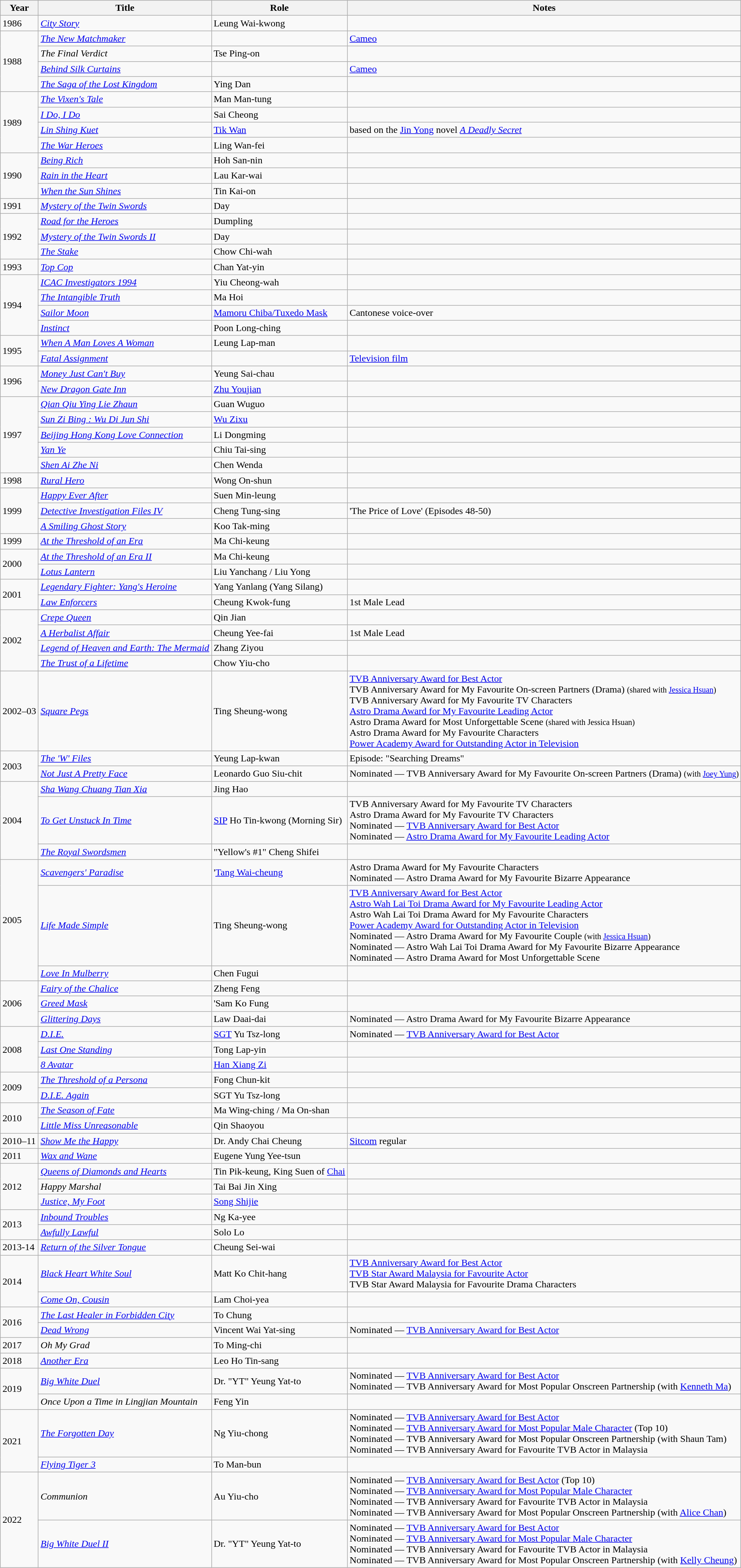<table class="wikitable sortable">
<tr>
<th>Year</th>
<th>Title</th>
<th>Role</th>
<th class="unsortable">Notes</th>
</tr>
<tr>
<td>1986</td>
<td><em><a href='#'>City Story</a></em></td>
<td>Leung Wai-kwong</td>
<td></td>
</tr>
<tr>
<td rowspan=4>1988</td>
<td><em><a href='#'>The New Matchmaker</a></em></td>
<td></td>
<td><a href='#'>Cameo</a></td>
</tr>
<tr>
<td><em>The Final Verdict</em></td>
<td>Tse Ping-on</td>
<td></td>
</tr>
<tr>
<td><em><a href='#'>Behind Silk Curtains</a></em></td>
<td></td>
<td><a href='#'>Cameo</a></td>
</tr>
<tr>
<td><em><a href='#'>The Saga of the Lost Kingdom</a></em></td>
<td>Ying Dan</td>
<td></td>
</tr>
<tr>
<td rowspan=4>1989</td>
<td><em><a href='#'>The Vixen's Tale</a></em></td>
<td>Man Man-tung</td>
<td></td>
</tr>
<tr>
<td><em><a href='#'>I Do, I Do</a></em></td>
<td>Sai Cheong</td>
<td></td>
</tr>
<tr>
<td><em><a href='#'>Lin Shing Kuet</a></em></td>
<td><a href='#'>Tik Wan</a></td>
<td>based on the <a href='#'>Jin Yong</a> novel <em><a href='#'>A Deadly Secret</a></em></td>
</tr>
<tr>
<td><em><a href='#'>The War Heroes</a></em></td>
<td>Ling Wan-fei</td>
<td></td>
</tr>
<tr>
<td rowspan=3>1990</td>
<td><em><a href='#'>Being Rich</a></em></td>
<td>Hoh San-nin</td>
<td></td>
</tr>
<tr>
<td><em><a href='#'>Rain in the Heart</a></em></td>
<td>Lau Kar-wai</td>
<td></td>
</tr>
<tr>
<td><em><a href='#'>When the Sun Shines</a></em></td>
<td>Tin Kai-on</td>
<td></td>
</tr>
<tr>
<td>1991</td>
<td><em><a href='#'>Mystery of the Twin Swords</a></em></td>
<td>Day</td>
<td></td>
</tr>
<tr>
<td rowspan=3>1992</td>
<td><em><a href='#'>Road for the Heroes</a></em></td>
<td>Dumpling</td>
<td></td>
</tr>
<tr>
<td><em><a href='#'>Mystery of the Twin Swords II</a></em></td>
<td>Day</td>
<td></td>
</tr>
<tr>
<td><em><a href='#'>The Stake</a></em></td>
<td>Chow Chi-wah</td>
<td></td>
</tr>
<tr>
<td>1993</td>
<td><em><a href='#'>Top Cop</a></em></td>
<td>Chan Yat-yin</td>
<td></td>
</tr>
<tr>
<td rowspan=4>1994</td>
<td><em><a href='#'>ICAC Investigators 1994</a></em></td>
<td>Yiu Cheong-wah</td>
<td></td>
</tr>
<tr>
<td><em><a href='#'>The Intangible Truth</a></em></td>
<td>Ma Hoi</td>
<td></td>
</tr>
<tr>
<td><em><a href='#'>Sailor Moon</a></em></td>
<td><a href='#'>Mamoru Chiba/Tuxedo Mask</a></td>
<td>Cantonese voice-over</td>
</tr>
<tr>
<td><em><a href='#'>Instinct</a></em></td>
<td>Poon Long-ching</td>
<td></td>
</tr>
<tr>
<td rowspan=2>1995</td>
<td><em><a href='#'>When A Man Loves A Woman</a></em></td>
<td>Leung Lap-man</td>
<td></td>
</tr>
<tr>
<td><em><a href='#'>Fatal Assignment</a></em></td>
<td></td>
<td><a href='#'>Television film</a></td>
</tr>
<tr>
<td rowspan=2>1996</td>
<td><em><a href='#'>Money Just Can't Buy</a></em></td>
<td>Yeung Sai-chau</td>
<td></td>
</tr>
<tr>
<td><em><a href='#'>New Dragon Gate Inn</a></em></td>
<td><a href='#'>Zhu Youjian</a></td>
<td></td>
</tr>
<tr>
<td rowspan=5>1997</td>
<td><em><a href='#'>Qian Qiu Ying Lie Zhaun</a></em></td>
<td>Guan Wuguo</td>
<td></td>
</tr>
<tr>
<td><em><a href='#'>Sun Zi Bing : Wu Di Jun Shi</a></em></td>
<td><a href='#'>Wu Zixu</a></td>
<td></td>
</tr>
<tr>
<td><em><a href='#'>Beijing Hong Kong Love Connection</a></em></td>
<td>Li Dongming</td>
<td></td>
</tr>
<tr>
<td><em><a href='#'>Yan Ye</a></em></td>
<td>Chiu Tai-sing</td>
<td></td>
</tr>
<tr>
<td><em><a href='#'>Shen Ai Zhe Ni</a></em></td>
<td>Chen Wenda</td>
<td></td>
</tr>
<tr>
<td>1998</td>
<td><em><a href='#'>Rural Hero</a></em></td>
<td>Wong On-shun</td>
<td></td>
</tr>
<tr>
<td rowspan=3>1999</td>
<td><em><a href='#'>Happy Ever After</a></em></td>
<td>Suen Min-leung</td>
<td></td>
</tr>
<tr>
<td><em><a href='#'>Detective Investigation Files IV</a></em></td>
<td>Cheng Tung-sing</td>
<td>'The Price of Love' (Episodes 48-50)</td>
</tr>
<tr>
<td><em><a href='#'>A Smiling Ghost Story</a></em></td>
<td>Koo Tak-ming</td>
<td></td>
</tr>
<tr>
<td>1999</td>
<td><em><a href='#'>At the Threshold of an Era</a></em></td>
<td>Ma Chi-keung</td>
<td></td>
</tr>
<tr>
<td rowspan=2>2000</td>
<td><em><a href='#'>At the Threshold of an Era II</a></em></td>
<td>Ma Chi-keung</td>
<td></td>
</tr>
<tr>
<td><em><a href='#'>Lotus Lantern</a></em></td>
<td>Liu Yanchang / Liu Yong</td>
<td></td>
</tr>
<tr>
<td rowspan=2>2001</td>
<td><em><a href='#'>Legendary Fighter: Yang's Heroine</a></em></td>
<td>Yang Yanlang (Yang Silang)</td>
<td></td>
</tr>
<tr>
<td><em><a href='#'>Law Enforcers</a></em></td>
<td>Cheung Kwok-fung</td>
<td>1st Male Lead</td>
</tr>
<tr>
<td rowspan=4>2002</td>
<td><em><a href='#'>Crepe Queen</a></em></td>
<td>Qin Jian</td>
<td></td>
</tr>
<tr>
<td><em><a href='#'>A Herbalist Affair</a></em></td>
<td>Cheung Yee-fai</td>
<td>1st Male Lead</td>
</tr>
<tr>
<td><em><a href='#'>Legend of Heaven and Earth: The Mermaid</a></em></td>
<td>Zhang Ziyou</td>
<td></td>
</tr>
<tr>
<td><em><a href='#'>The Trust of a Lifetime</a></em></td>
<td>Chow Yiu-cho</td>
<td></td>
</tr>
<tr>
<td>2002–03</td>
<td><em><a href='#'>Square Pegs</a></em></td>
<td>Ting Sheung-wong</td>
<td><a href='#'>TVB Anniversary Award for Best Actor</a><br>TVB Anniversary Award for My Favourite On-screen Partners (Drama) <small>(shared with <a href='#'>Jessica Hsuan</a>)</small><br>TVB Anniversary Award for My Favourite TV Characters<br><a href='#'>Astro Drama Award for My Favourite Leading Actor</a><br>Astro Drama Award for Most Unforgettable Scene <small>(shared with Jessica Hsuan)</small><br>Astro Drama Award for My Favourite Characters<br><a href='#'>Power Academy Award for Outstanding Actor in Television</a></td>
</tr>
<tr>
<td rowspan=2>2003</td>
<td><em><a href='#'>The 'W' Files</a></em></td>
<td>Yeung Lap-kwan</td>
<td>Episode: "Searching Dreams"</td>
</tr>
<tr>
<td><em><a href='#'>Not Just A Pretty Face</a></em></td>
<td>Leonardo Guo Siu-chit</td>
<td>Nominated — TVB Anniversary Award for My Favourite On-screen Partners (Drama) <small>(with <a href='#'>Joey Yung</a>)</small></td>
</tr>
<tr>
<td rowspan=3>2004</td>
<td><em><a href='#'>Sha Wang Chuang Tian Xia</a></em></td>
<td>Jing Hao</td>
<td></td>
</tr>
<tr>
<td><em><a href='#'>To Get Unstuck In Time</a></em></td>
<td><a href='#'>SIP</a> Ho Tin-kwong (Morning Sir)</td>
<td>TVB Anniversary Award for My Favourite TV Characters<br>Astro Drama Award for My Favourite TV Characters <br>Nominated — <a href='#'>TVB Anniversary Award for Best Actor</a><br>Nominated — <a href='#'>Astro Drama Award for My Favourite Leading Actor</a></td>
</tr>
<tr>
<td><em><a href='#'>The Royal Swordsmen</a></em></td>
<td>"Yellow's #1" Cheng Shifei</td>
<td></td>
</tr>
<tr>
<td rowspan=3>2005</td>
<td><em><a href='#'>Scavengers' Paradise</a></em></td>
<td>'<a href='#'>Tang Wai-cheung</a></td>
<td>Astro Drama Award for My Favourite Characters <br>Nominated — Astro Drama Award for My Favourite Bizarre Appearance</td>
</tr>
<tr>
<td><em><a href='#'>Life Made Simple</a></em></td>
<td>Ting Sheung-wong</td>
<td><a href='#'>TVB Anniversary Award for Best Actor</a><br><a href='#'>Astro Wah Lai Toi Drama Award for My Favourite Leading Actor</a><br>Astro Wah Lai Toi Drama Award for My Favourite Characters<br><a href='#'>Power Academy Award for Outstanding Actor in Television</a><br>Nominated — Astro Drama Award for My Favourite Couple <small>(with <a href='#'>Jessica Hsuan</a>)</small><br>Nominated — Astro Wah Lai Toi Drama Award for My Favourite Bizarre Appearance<br>Nominated — Astro Drama Award for Most Unforgettable Scene</td>
</tr>
<tr>
<td><em><a href='#'>Love In Mulberry</a></em></td>
<td>Chen Fugui</td>
<td></td>
</tr>
<tr>
<td rowspan=3>2006</td>
<td><em><a href='#'>Fairy of the Chalice</a></em></td>
<td>Zheng Feng</td>
<td></td>
</tr>
<tr>
<td><em><a href='#'>Greed Mask</a></em></td>
<td>'Sam Ko Fung</td>
<td></td>
</tr>
<tr>
<td><em><a href='#'>Glittering Days</a></em></td>
<td>Law Daai-dai</td>
<td>Nominated — Astro Drama Award for My Favourite Bizarre Appearance</td>
</tr>
<tr>
<td rowspan=3>2008</td>
<td><em><a href='#'>D.I.E.</a></em></td>
<td><a href='#'>SGT</a> Yu Tsz-long</td>
<td>Nominated — <a href='#'>TVB Anniversary Award for Best Actor</a></td>
</tr>
<tr>
<td><em><a href='#'>Last One Standing</a></em></td>
<td>Tong Lap-yin</td>
<td></td>
</tr>
<tr>
<td><em><a href='#'>8 Avatar</a></em></td>
<td><a href='#'>Han Xiang Zi</a></td>
<td></td>
</tr>
<tr>
<td rowspan=2>2009</td>
<td><em><a href='#'>The Threshold of a Persona</a></em></td>
<td>Fong Chun-kit</td>
<td></td>
</tr>
<tr>
<td><em><a href='#'>D.I.E. Again</a></em></td>
<td>SGT Yu Tsz-long</td>
<td></td>
</tr>
<tr>
<td rowspan=2>2010</td>
<td><em><a href='#'>The Season of Fate</a></em></td>
<td>Ma Wing-ching / Ma On-shan</td>
<td></td>
</tr>
<tr>
<td><em><a href='#'>Little Miss Unreasonable</a></em></td>
<td>Qin Shaoyou</td>
<td></td>
</tr>
<tr>
<td>2010–11</td>
<td><em><a href='#'>Show Me the Happy</a></em></td>
<td>Dr. Andy Chai Cheung</td>
<td><a href='#'>Sitcom</a> regular</td>
</tr>
<tr>
<td>2011</td>
<td><em><a href='#'>Wax and Wane</a></em></td>
<td>Eugene Yung Yee-tsun</td>
<td></td>
</tr>
<tr>
<td rowspan=3>2012</td>
<td><em><a href='#'>Queens of Diamonds and Hearts</a></em></td>
<td>Tin Pik-keung, King Suen of <a href='#'>Chai</a></td>
<td></td>
</tr>
<tr>
<td><em>Happy Marshal</em></td>
<td>Tai Bai Jin Xing</td>
<td></td>
</tr>
<tr>
<td><em><a href='#'>Justice, My Foot</a></em></td>
<td><a href='#'>Song Shijie</a></td>
<td></td>
</tr>
<tr>
<td rowspan=2>2013</td>
<td><em><a href='#'>Inbound Troubles</a></em></td>
<td>Ng Ka-yee</td>
<td></td>
</tr>
<tr>
<td><em><a href='#'>Awfully Lawful</a></em></td>
<td>Solo Lo</td>
<td></td>
</tr>
<tr>
<td>2013-14</td>
<td><em><a href='#'>Return of the Silver Tongue</a></em></td>
<td>Cheung Sei-wai</td>
<td></td>
</tr>
<tr>
<td rowspan=2>2014</td>
<td><em><a href='#'>Black Heart White Soul</a></em></td>
<td>Matt Ko Chit-hang</td>
<td><a href='#'>TVB Anniversary Award for Best Actor</a><br><a href='#'>TVB Star Award Malaysia for Favourite Actor</a><br>TVB Star Award Malaysia for Favourite Drama Characters</td>
</tr>
<tr>
<td><em><a href='#'>Come On, Cousin</a></em></td>
<td>Lam Choi-yea</td>
<td></td>
</tr>
<tr>
<td rowspan=2>2016</td>
<td><em><a href='#'>The Last Healer in Forbidden City</a></em></td>
<td>To Chung</td>
<td></td>
</tr>
<tr>
<td><em><a href='#'>Dead Wrong</a></em></td>
<td>Vincent Wai Yat-sing</td>
<td>Nominated — <a href='#'>TVB Anniversary Award for Best Actor</a></td>
</tr>
<tr>
<td>2017</td>
<td><em>Oh My Grad</em></td>
<td>To Ming-chi</td>
<td></td>
</tr>
<tr>
<td>2018</td>
<td><em><a href='#'>Another Era</a></em></td>
<td>Leo Ho Tin-sang</td>
<td></td>
</tr>
<tr>
<td rowspan=2>2019</td>
<td><em><a href='#'>Big White Duel</a></em></td>
<td>Dr. "YT" Yeung Yat-to</td>
<td>Nominated — <a href='#'>TVB Anniversary Award for Best Actor</a> <br> Nominated — TVB Anniversary Award for Most Popular Onscreen Partnership (with <a href='#'>Kenneth Ma</a>)</td>
</tr>
<tr>
<td><em>Once Upon a Time in Lingjian Mountain</em></td>
<td>Feng Yin</td>
<td></td>
</tr>
<tr>
<td rowspan=2>2021</td>
<td><em><a href='#'>The Forgotten Day</a></em></td>
<td>Ng Yiu-chong</td>
<td>Nominated — <a href='#'>TVB Anniversary Award for Best Actor</a> <br>Nominated — <a href='#'>TVB Anniversary Award for Most Popular Male Character</a> (Top 10) <br> Nominated — TVB Anniversary Award for Most Popular Onscreen Partnership (with Shaun Tam) <br> Nominated — TVB Anniversary Award for Favourite TVB Actor in Malaysia</td>
</tr>
<tr>
<td><em><a href='#'>Flying Tiger 3</a></em></td>
<td>To Man-bun</td>
<td></td>
</tr>
<tr>
<td rowspan=2>2022</td>
<td><em>Communion</em></td>
<td>Au Yiu-cho</td>
<td>Nominated — <a href='#'>TVB Anniversary Award for Best Actor</a> (Top 10)<br>Nominated — <a href='#'>TVB Anniversary Award for Most Popular Male Character</a> <br> Nominated — TVB Anniversary Award for Favourite TVB Actor in Malaysia <br> Nominated — TVB Anniversary Award for Most Popular Onscreen Partnership (with <a href='#'>Alice Chan</a>)</td>
</tr>
<tr>
<td><em><a href='#'>Big White Duel II</a></em></td>
<td>Dr. "YT" Yeung Yat-to</td>
<td>Nominated — <a href='#'>TVB Anniversary Award for Best Actor</a> <br>Nominated — <a href='#'>TVB Anniversary Award for Most Popular Male Character</a> <br> Nominated — TVB Anniversary Award for Favourite TVB Actor in Malaysia <br> Nominated — TVB Anniversary Award for Most Popular Onscreen Partnership (with <a href='#'>Kelly Cheung</a>)</td>
</tr>
</table>
